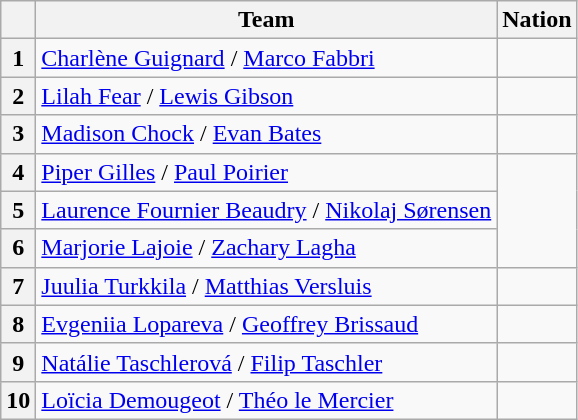<table class="wikitable sortable" style="text-align: left">
<tr>
<th scope="col"></th>
<th scope="col">Team</th>
<th scope="col">Nation</th>
</tr>
<tr>
<th scope="row">1</th>
<td><a href='#'>Charlène Guignard</a> / <a href='#'>Marco Fabbri</a></td>
<td></td>
</tr>
<tr>
<th scope="row">2</th>
<td><a href='#'>Lilah Fear</a> / <a href='#'>Lewis Gibson</a></td>
<td></td>
</tr>
<tr>
<th scope="row">3</th>
<td><a href='#'>Madison Chock</a> / <a href='#'>Evan Bates</a></td>
<td></td>
</tr>
<tr>
<th scope="row">4</th>
<td><a href='#'>Piper Gilles</a> / <a href='#'>Paul Poirier</a></td>
<td rowspan="3"></td>
</tr>
<tr>
<th scope="row">5</th>
<td><a href='#'>Laurence Fournier Beaudry</a> / <a href='#'>Nikolaj Sørensen</a></td>
</tr>
<tr>
<th scope="row">6</th>
<td><a href='#'>Marjorie Lajoie</a> / <a href='#'>Zachary Lagha</a></td>
</tr>
<tr>
<th scope="row">7</th>
<td><a href='#'>Juulia Turkkila</a> / <a href='#'>Matthias Versluis</a></td>
<td></td>
</tr>
<tr>
<th scope="row">8</th>
<td><a href='#'>Evgeniia Lopareva</a> / <a href='#'>Geoffrey Brissaud</a></td>
<td></td>
</tr>
<tr>
<th scope="row">9</th>
<td><a href='#'>Natálie Taschlerová</a> / <a href='#'>Filip Taschler</a></td>
<td></td>
</tr>
<tr>
<th scope="row">10</th>
<td><a href='#'>Loïcia Demougeot</a> / <a href='#'>Théo le Mercier</a></td>
<td></td>
</tr>
</table>
